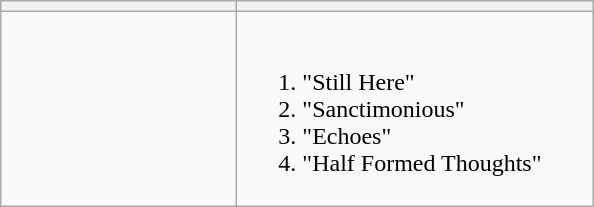<table class=wikitable>
<tr>
<th width="150"></th>
<th width="230"></th>
</tr>
<tr>
<td></td>
<td><br><ol><li>"Still Here"</li><li>"Sanctimonious"</li><li>"Echoes"</li><li>"Half Formed Thoughts"</li></ol></td>
</tr>
</table>
